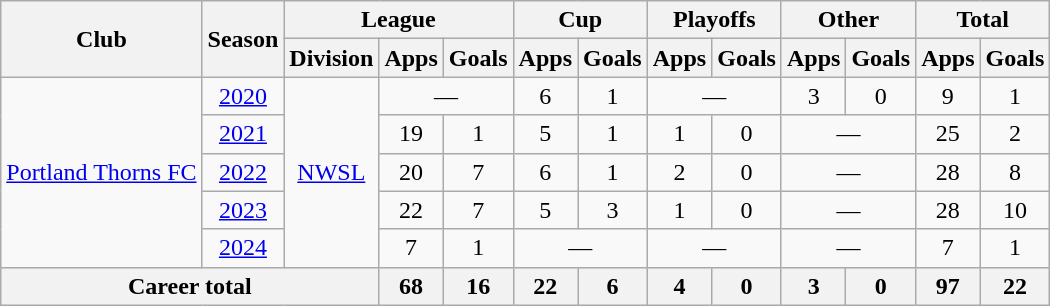<table class="wikitable" style="text-align:center">
<tr>
<th rowspan="2">Club</th>
<th rowspan="2">Season</th>
<th colspan="3">League</th>
<th colspan="2">Cup</th>
<th colspan="2">Playoffs</th>
<th colspan="2">Other</th>
<th colspan="2">Total</th>
</tr>
<tr>
<th>Division</th>
<th>Apps</th>
<th>Goals</th>
<th>Apps</th>
<th>Goals</th>
<th>Apps</th>
<th>Goals</th>
<th>Apps</th>
<th>Goals</th>
<th>Apps</th>
<th>Goals</th>
</tr>
<tr>
<td rowspan="5"><a href='#'>Portland Thorns FC</a></td>
<td><a href='#'>2020</a></td>
<td rowspan="5"><a href='#'>NWSL</a></td>
<td colspan="2">—</td>
<td>6</td>
<td>1</td>
<td colspan="2">—</td>
<td>3</td>
<td>0</td>
<td>9</td>
<td>1</td>
</tr>
<tr>
<td><a href='#'>2021</a></td>
<td>19</td>
<td>1</td>
<td>5</td>
<td>1</td>
<td>1</td>
<td>0</td>
<td colspan="2">—</td>
<td>25</td>
<td>2</td>
</tr>
<tr>
<td><a href='#'>2022</a></td>
<td>20</td>
<td>7</td>
<td>6</td>
<td>1</td>
<td>2</td>
<td>0</td>
<td colspan="2">—</td>
<td>28</td>
<td>8</td>
</tr>
<tr>
<td><a href='#'>2023</a></td>
<td>22</td>
<td>7</td>
<td>5</td>
<td>3</td>
<td>1</td>
<td>0</td>
<td colspan="2">—</td>
<td>28</td>
<td>10</td>
</tr>
<tr>
<td><a href='#'>2024</a></td>
<td>7</td>
<td>1</td>
<td colspan="2">—</td>
<td colspan="2">—</td>
<td colspan="2">—</td>
<td>7</td>
<td>1</td>
</tr>
<tr>
<th colspan="3">Career total</th>
<th>68</th>
<th>16</th>
<th>22</th>
<th>6</th>
<th>4</th>
<th>0</th>
<th>3</th>
<th>0</th>
<th>97</th>
<th>22</th>
</tr>
</table>
